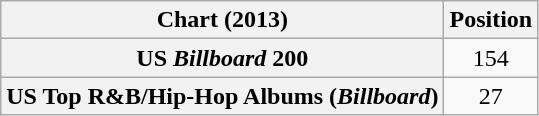<table class="wikitable sortable plainrowheaders" style="text-align:center">
<tr>
<th scope="col">Chart (2013)</th>
<th scope="col">Position</th>
</tr>
<tr>
<th scope="row">US <em>Billboard</em> 200</th>
<td>154</td>
</tr>
<tr>
<th scope="row">US Top R&B/Hip-Hop Albums (<em>Billboard</em>)</th>
<td>27</td>
</tr>
</table>
